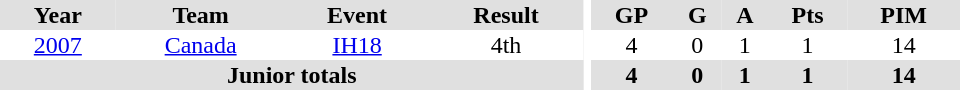<table border="0" cellpadding="1" cellspacing="0" ID="Table3" style="text-align:center; width:40em">
<tr bgcolor="#e0e0e0">
<th>Year</th>
<th>Team</th>
<th>Event</th>
<th>Result</th>
<th rowspan="99" bgcolor="#ffffff"></th>
<th>GP</th>
<th>G</th>
<th>A</th>
<th>Pts</th>
<th>PIM</th>
</tr>
<tr>
<td><a href='#'>2007</a></td>
<td><a href='#'>Canada</a></td>
<td><a href='#'>IH18</a></td>
<td>4th</td>
<td>4</td>
<td>0</td>
<td>1</td>
<td>1</td>
<td>14</td>
</tr>
<tr bgcolor="#e0e0e0">
<th colspan="4">Junior totals</th>
<th>4</th>
<th>0</th>
<th>1</th>
<th>1</th>
<th>14</th>
</tr>
</table>
